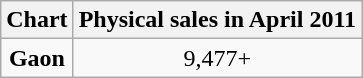<table class="wikitable">
<tr>
<th>Chart</th>
<th>Physical sales in April 2011</th>
</tr>
<tr>
<td align="center"><strong>Gaon</strong></td>
<td align="center">9,477+</td>
</tr>
</table>
